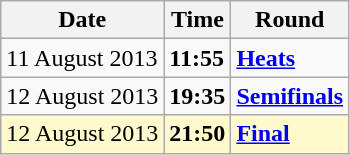<table class="wikitable">
<tr>
<th>Date</th>
<th>Time</th>
<th>Round</th>
</tr>
<tr>
<td>11 August 2013</td>
<td><strong>11:55</strong></td>
<td><strong><a href='#'>Heats</a></strong></td>
</tr>
<tr>
<td>12 August 2013</td>
<td><strong>19:35</strong></td>
<td><strong><a href='#'>Semifinals</a></strong></td>
</tr>
<tr style=background:lemonchiffon>
<td>12 August 2013</td>
<td><strong>21:50</strong></td>
<td><strong><a href='#'>Final</a></strong></td>
</tr>
</table>
